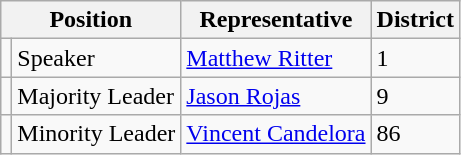<table class="wikitable">
<tr>
<th colspan=2 align=center>Position</th>
<th>Representative</th>
<th>District</th>
</tr>
<tr>
<td></td>
<td>Speaker</td>
<td><a href='#'>Matthew Ritter</a></td>
<td>1</td>
</tr>
<tr>
<td></td>
<td>Majority Leader</td>
<td><a href='#'>Jason Rojas</a></td>
<td>9</td>
</tr>
<tr>
<td></td>
<td>Minority Leader</td>
<td><a href='#'>Vincent Candelora</a></td>
<td>86</td>
</tr>
</table>
